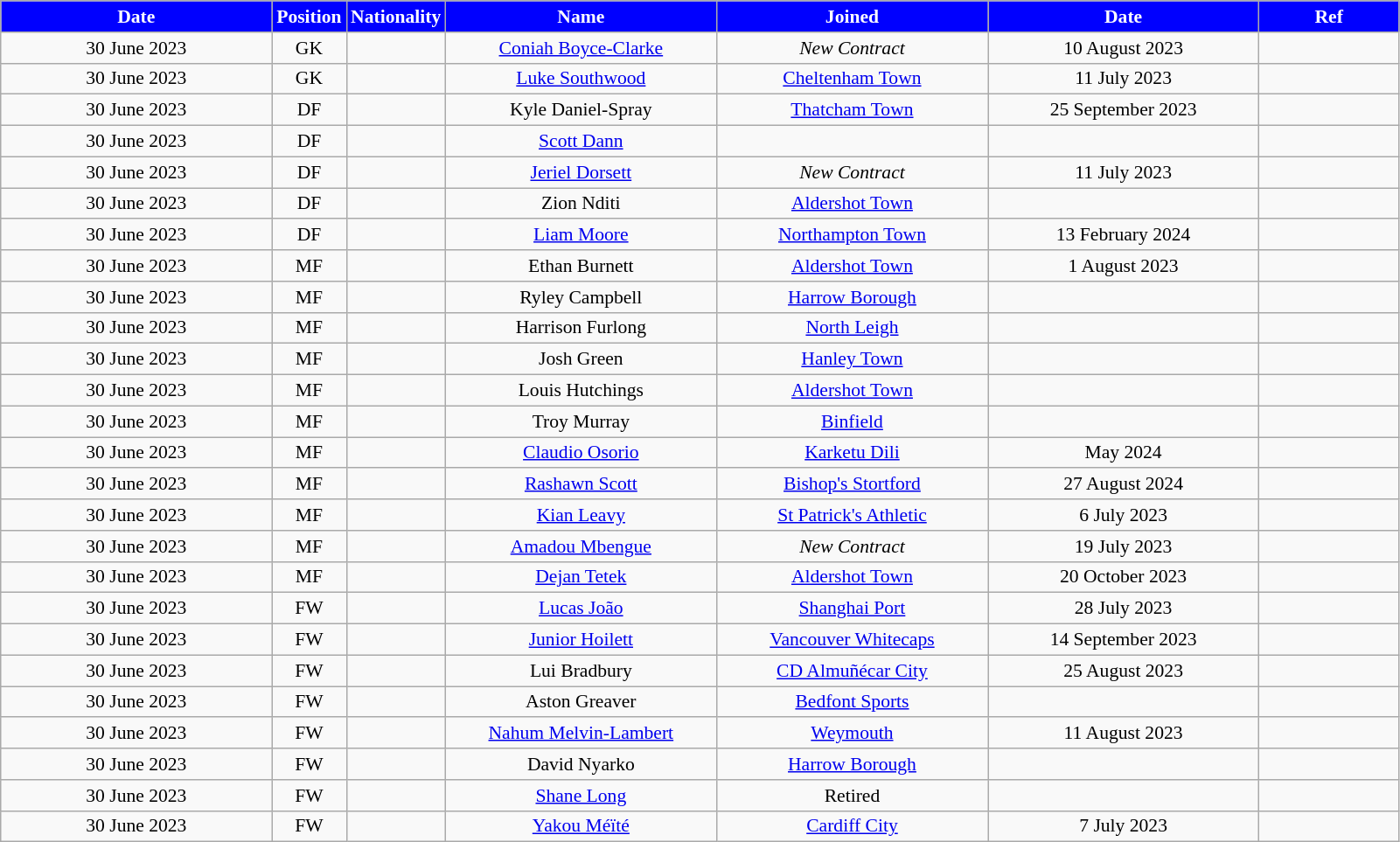<table class="wikitable"  style="text-align:center; font-size:90%; ">
<tr>
<th style="background:#00f; color:white; width:200px;">Date</th>
<th style="background:#00f; color:white; width:50px;">Position</th>
<th style="background:#00f; color:white; width:50px;">Nationality</th>
<th style="background:#00f; color:white; width:200px;">Name</th>
<th style="background:#00f; color:white; width:200px;">Joined</th>
<th style="background:#00f; color:white; width:200px;">Date</th>
<th style="background:#00f; color:white; width:100px;">Ref</th>
</tr>
<tr>
<td>30 June 2023</td>
<td>GK</td>
<td></td>
<td><a href='#'>Coniah Boyce-Clarke</a></td>
<td><em>New Contract</em></td>
<td>10 August 2023</td>
<td></td>
</tr>
<tr>
<td>30 June 2023</td>
<td>GK</td>
<td></td>
<td><a href='#'>Luke Southwood</a></td>
<td><a href='#'>Cheltenham Town</a></td>
<td>11 July 2023</td>
<td></td>
</tr>
<tr>
<td>30 June 2023</td>
<td>DF</td>
<td></td>
<td>Kyle Daniel-Spray</td>
<td><a href='#'>Thatcham Town</a></td>
<td>25 September 2023</td>
<td></td>
</tr>
<tr>
<td>30 June 2023</td>
<td>DF</td>
<td></td>
<td><a href='#'>Scott Dann</a></td>
<td></td>
<td></td>
<td></td>
</tr>
<tr>
<td>30 June 2023</td>
<td>DF</td>
<td></td>
<td><a href='#'>Jeriel Dorsett</a></td>
<td><em>New Contract</em></td>
<td>11 July 2023</td>
<td></td>
</tr>
<tr>
<td>30 June 2023</td>
<td>DF</td>
<td></td>
<td>Zion Nditi</td>
<td><a href='#'>Aldershot Town</a></td>
<td></td>
<td></td>
</tr>
<tr>
<td>30 June 2023</td>
<td>DF</td>
<td></td>
<td><a href='#'>Liam Moore</a></td>
<td><a href='#'>Northampton Town</a></td>
<td>13 February 2024</td>
<td></td>
</tr>
<tr>
<td>30 June 2023</td>
<td>MF</td>
<td></td>
<td>Ethan Burnett</td>
<td><a href='#'>Aldershot Town</a></td>
<td>1 August 2023</td>
<td></td>
</tr>
<tr>
<td>30 June 2023</td>
<td>MF</td>
<td></td>
<td>Ryley Campbell</td>
<td><a href='#'>Harrow Borough</a></td>
<td></td>
<td></td>
</tr>
<tr>
<td>30 June 2023</td>
<td>MF</td>
<td></td>
<td>Harrison Furlong</td>
<td><a href='#'>North Leigh</a></td>
<td></td>
<td></td>
</tr>
<tr>
<td>30 June 2023</td>
<td>MF</td>
<td></td>
<td>Josh Green</td>
<td><a href='#'>Hanley Town</a></td>
<td></td>
<td></td>
</tr>
<tr>
<td>30 June 2023</td>
<td>MF</td>
<td></td>
<td>Louis Hutchings</td>
<td><a href='#'>Aldershot Town</a></td>
<td></td>
<td></td>
</tr>
<tr>
<td>30 June 2023</td>
<td>MF</td>
<td></td>
<td>Troy Murray</td>
<td><a href='#'>Binfield</a></td>
<td></td>
<td></td>
</tr>
<tr>
<td>30 June 2023</td>
<td>MF</td>
<td></td>
<td><a href='#'>Claudio Osorio</a></td>
<td><a href='#'>Karketu Dili</a></td>
<td>May 2024</td>
<td></td>
</tr>
<tr>
<td>30 June 2023</td>
<td>MF</td>
<td></td>
<td><a href='#'>Rashawn Scott</a></td>
<td><a href='#'>Bishop's Stortford</a></td>
<td>27 August 2024</td>
<td></td>
</tr>
<tr>
<td>30 June 2023</td>
<td>MF</td>
<td></td>
<td><a href='#'>Kian Leavy</a></td>
<td><a href='#'>St Patrick's Athletic</a></td>
<td>6 July 2023</td>
<td></td>
</tr>
<tr>
<td>30 June 2023</td>
<td>MF</td>
<td></td>
<td><a href='#'>Amadou Mbengue</a></td>
<td><em>New Contract</em></td>
<td>19 July 2023</td>
<td></td>
</tr>
<tr>
<td>30 June 2023</td>
<td>MF</td>
<td></td>
<td><a href='#'>Dejan Tetek</a></td>
<td><a href='#'>Aldershot Town</a></td>
<td>20 October 2023</td>
<td></td>
</tr>
<tr>
<td>30 June 2023</td>
<td>FW</td>
<td></td>
<td><a href='#'>Lucas João</a></td>
<td><a href='#'>Shanghai Port</a></td>
<td>28 July 2023</td>
<td></td>
</tr>
<tr>
<td>30 June 2023</td>
<td>FW</td>
<td></td>
<td><a href='#'>Junior Hoilett</a></td>
<td><a href='#'>Vancouver Whitecaps</a></td>
<td>14 September 2023</td>
<td></td>
</tr>
<tr>
<td>30 June 2023</td>
<td>FW</td>
<td></td>
<td>Lui Bradbury</td>
<td><a href='#'>CD Almuñécar City</a></td>
<td>25 August 2023</td>
<td></td>
</tr>
<tr>
<td>30 June 2023</td>
<td>FW</td>
<td></td>
<td>Aston Greaver</td>
<td><a href='#'>Bedfont Sports</a></td>
<td></td>
<td></td>
</tr>
<tr>
<td>30 June 2023</td>
<td>FW</td>
<td></td>
<td><a href='#'>Nahum Melvin-Lambert</a></td>
<td><a href='#'>Weymouth</a></td>
<td>11 August 2023</td>
<td></td>
</tr>
<tr>
<td>30 June 2023</td>
<td>FW</td>
<td></td>
<td>David Nyarko</td>
<td><a href='#'>Harrow Borough</a></td>
<td></td>
<td></td>
</tr>
<tr>
<td>30 June 2023</td>
<td>FW</td>
<td></td>
<td><a href='#'>Shane Long</a></td>
<td>Retired</td>
<td></td>
<td></td>
</tr>
<tr>
<td>30 June 2023</td>
<td>FW</td>
<td></td>
<td><a href='#'>Yakou Méïté</a></td>
<td><a href='#'>Cardiff City</a></td>
<td>7 July 2023</td>
<td></td>
</tr>
</table>
